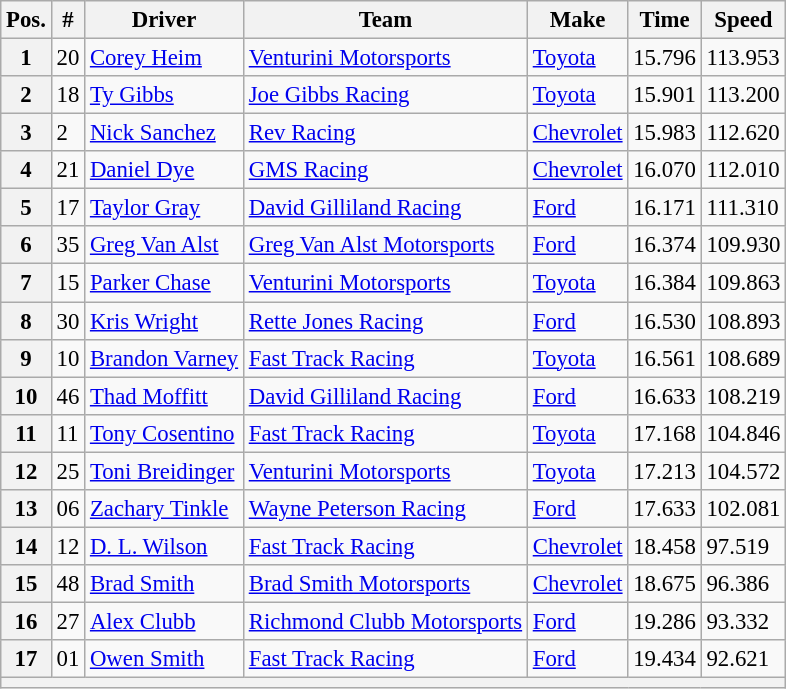<table class="wikitable" style="font-size:95%">
<tr>
<th>Pos.</th>
<th>#</th>
<th>Driver</th>
<th>Team</th>
<th>Make</th>
<th>Time</th>
<th>Speed</th>
</tr>
<tr>
<th>1</th>
<td>20</td>
<td><a href='#'>Corey Heim</a></td>
<td><a href='#'>Venturini Motorsports</a></td>
<td><a href='#'>Toyota</a></td>
<td>15.796</td>
<td>113.953</td>
</tr>
<tr>
<th>2</th>
<td>18</td>
<td><a href='#'>Ty Gibbs</a></td>
<td><a href='#'>Joe Gibbs Racing</a></td>
<td><a href='#'>Toyota</a></td>
<td>15.901</td>
<td>113.200</td>
</tr>
<tr>
<th>3</th>
<td>2</td>
<td><a href='#'>Nick Sanchez</a></td>
<td><a href='#'>Rev Racing</a></td>
<td><a href='#'>Chevrolet</a></td>
<td>15.983</td>
<td>112.620</td>
</tr>
<tr>
<th>4</th>
<td>21</td>
<td><a href='#'>Daniel Dye</a></td>
<td><a href='#'>GMS Racing</a></td>
<td><a href='#'>Chevrolet</a></td>
<td>16.070</td>
<td>112.010</td>
</tr>
<tr>
<th>5</th>
<td>17</td>
<td><a href='#'>Taylor Gray</a></td>
<td><a href='#'>David Gilliland Racing</a></td>
<td><a href='#'>Ford</a></td>
<td>16.171</td>
<td>111.310</td>
</tr>
<tr>
<th>6</th>
<td>35</td>
<td><a href='#'>Greg Van Alst</a></td>
<td><a href='#'>Greg Van Alst Motorsports</a></td>
<td><a href='#'>Ford</a></td>
<td>16.374</td>
<td>109.930</td>
</tr>
<tr>
<th>7</th>
<td>15</td>
<td><a href='#'>Parker Chase</a></td>
<td><a href='#'>Venturini Motorsports</a></td>
<td><a href='#'>Toyota</a></td>
<td>16.384</td>
<td>109.863</td>
</tr>
<tr>
<th>8</th>
<td>30</td>
<td><a href='#'>Kris Wright</a></td>
<td><a href='#'>Rette Jones Racing</a></td>
<td><a href='#'>Ford</a></td>
<td>16.530</td>
<td>108.893</td>
</tr>
<tr>
<th>9</th>
<td>10</td>
<td><a href='#'>Brandon Varney</a></td>
<td><a href='#'>Fast Track Racing</a></td>
<td><a href='#'>Toyota</a></td>
<td>16.561</td>
<td>108.689</td>
</tr>
<tr>
<th>10</th>
<td>46</td>
<td><a href='#'>Thad Moffitt</a></td>
<td><a href='#'>David Gilliland Racing</a></td>
<td><a href='#'>Ford</a></td>
<td>16.633</td>
<td>108.219</td>
</tr>
<tr>
<th>11</th>
<td>11</td>
<td><a href='#'>Tony Cosentino</a></td>
<td><a href='#'>Fast Track Racing</a></td>
<td><a href='#'>Toyota</a></td>
<td>17.168</td>
<td>104.846</td>
</tr>
<tr>
<th>12</th>
<td>25</td>
<td><a href='#'>Toni Breidinger</a></td>
<td><a href='#'>Venturini Motorsports</a></td>
<td><a href='#'>Toyota</a></td>
<td>17.213</td>
<td>104.572</td>
</tr>
<tr>
<th>13</th>
<td>06</td>
<td><a href='#'>Zachary Tinkle</a></td>
<td><a href='#'>Wayne Peterson Racing</a></td>
<td><a href='#'>Ford</a></td>
<td>17.633</td>
<td>102.081</td>
</tr>
<tr>
<th>14</th>
<td>12</td>
<td><a href='#'>D. L. Wilson</a></td>
<td><a href='#'>Fast Track Racing</a></td>
<td><a href='#'>Chevrolet</a></td>
<td>18.458</td>
<td>97.519</td>
</tr>
<tr>
<th>15</th>
<td>48</td>
<td><a href='#'>Brad Smith</a></td>
<td><a href='#'>Brad Smith Motorsports</a></td>
<td><a href='#'>Chevrolet</a></td>
<td>18.675</td>
<td>96.386</td>
</tr>
<tr>
<th>16</th>
<td>27</td>
<td><a href='#'>Alex Clubb</a></td>
<td><a href='#'>Richmond Clubb Motorsports</a></td>
<td><a href='#'>Ford</a></td>
<td>19.286</td>
<td>93.332</td>
</tr>
<tr>
<th>17</th>
<td>01</td>
<td><a href='#'>Owen Smith</a></td>
<td><a href='#'>Fast Track Racing</a></td>
<td><a href='#'>Ford</a></td>
<td>19.434</td>
<td>92.621</td>
</tr>
<tr>
<th colspan="7"></th>
</tr>
</table>
